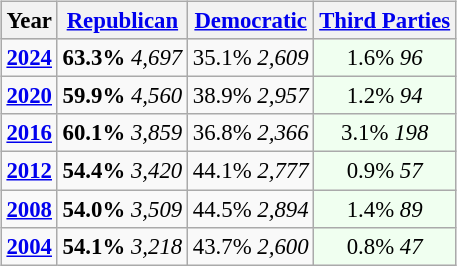<table class="wikitable" style="float:right; font-size:95%;">
<tr bgcolor=lightgrey>
<th>Year</th>
<th><a href='#'>Republican</a></th>
<th><a href='#'>Democratic</a></th>
<th><a href='#'>Third Parties</a></th>
</tr>
<tr>
<td style="text-align:center;" ><strong><a href='#'>2024</a></strong></td>
<td style="text-align:center;" ><strong>63.3%</strong> <em>4,697</em></td>
<td style="text-align:center;" >35.1% <em>2,609</em></td>
<td style="text-align:center; background:honeyDew;">1.6% <em>96</em></td>
</tr>
<tr>
<td style="text-align:center;" ><strong><a href='#'>2020</a></strong></td>
<td style="text-align:center;" ><strong>59.9%</strong> <em>4,560</em></td>
<td style="text-align:center;" >38.9% <em>2,957</em></td>
<td style="text-align:center; background:honeyDew;">1.2% <em>94</em></td>
</tr>
<tr>
<td style="text-align:center;" ><strong><a href='#'>2016</a></strong></td>
<td style="text-align:center;" ><strong>60.1%</strong> <em>3,859</em></td>
<td style="text-align:center;" >36.8% <em>2,366</em></td>
<td style="text-align:center; background:honeyDew;">3.1% <em>198</em></td>
</tr>
<tr>
<td style="text-align:center;" ><strong><a href='#'>2012</a></strong></td>
<td style="text-align:center;" ><strong>54.4%</strong> <em>3,420</em></td>
<td style="text-align:center;" >44.1% <em>2,777</em></td>
<td style="text-align:center; background:honeyDew;">0.9% <em>57</em></td>
</tr>
<tr>
<td style="text-align:center;" ><strong><a href='#'>2008</a></strong></td>
<td style="text-align:center;" ><strong>54.0%</strong> <em>3,509</em></td>
<td style="text-align:center;" >44.5% <em>2,894</em></td>
<td style="text-align:center; background:honeyDew;">1.4% <em>89</em></td>
</tr>
<tr>
<td style="text-align:center;" ><strong><a href='#'>2004</a></strong></td>
<td style="text-align:center;" ><strong>54.1%</strong> <em>3,218</em></td>
<td style="text-align:center;" >43.7% <em>2,600</em></td>
<td style="text-align:center; background:honeyDew;">0.8% <em>47</em></td>
</tr>
</table>
